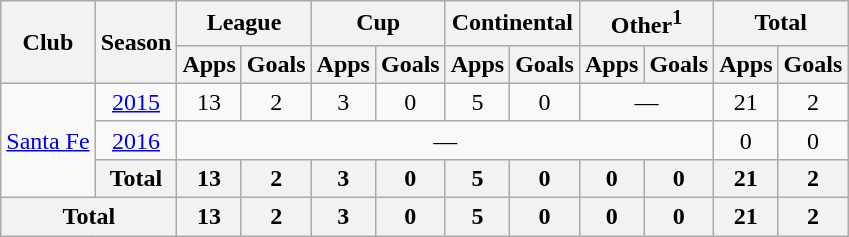<table class="wikitable" style="text-align: center">
<tr>
<th rowspan=2>Club</th>
<th rowspan=2>Season</th>
<th colspan=2>League</th>
<th colspan=2>Cup</th>
<th colspan=2>Continental</th>
<th colspan=2>Other<sup>1</sup></th>
<th colspan=2>Total</th>
</tr>
<tr>
<th>Apps</th>
<th>Goals</th>
<th>Apps</th>
<th>Goals</th>
<th>Apps</th>
<th>Goals</th>
<th>Apps</th>
<th>Goals</th>
<th>Apps</th>
<th>Goals</th>
</tr>
<tr>
<td rowspan=3><a href='#'>Santa Fe</a></td>
<td><a href='#'>2015</a></td>
<td>13</td>
<td>2</td>
<td>3</td>
<td>0</td>
<td>5</td>
<td>0</td>
<td colspan="2">—</td>
<td>21</td>
<td>2</td>
</tr>
<tr>
<td><a href='#'>2016</a></td>
<td colspan="8">—</td>
<td>0</td>
<td>0</td>
</tr>
<tr>
<th>Total</th>
<th>13</th>
<th>2</th>
<th>3</th>
<th>0</th>
<th>5</th>
<th>0</th>
<th>0</th>
<th>0</th>
<th>21</th>
<th>2</th>
</tr>
<tr>
<th colspan=2>Total</th>
<th>13</th>
<th>2</th>
<th>3</th>
<th>0</th>
<th>5</th>
<th>0</th>
<th>0</th>
<th>0</th>
<th>21</th>
<th>2</th>
</tr>
</table>
